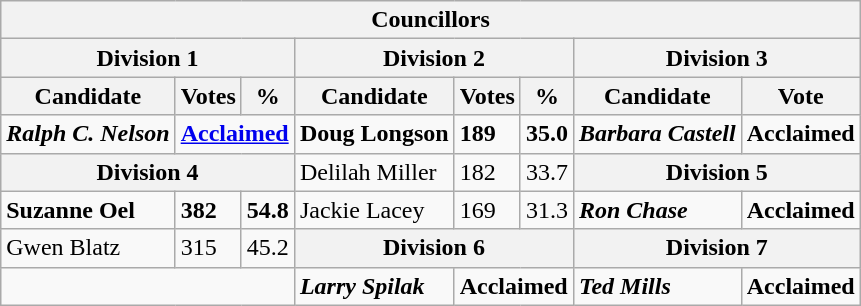<table class="wikitable collapsible collapsed" align="right">
<tr>
<th colspan=8>Councillors</th>
</tr>
<tr>
<th colspan=3>Division 1</th>
<th colspan=3>Division 2</th>
<th colspan=2>Division 3</th>
</tr>
<tr>
<th>Candidate</th>
<th>Votes</th>
<th>%</th>
<th>Candidate</th>
<th>Votes</th>
<th>%</th>
<th>Candidate</th>
<th>Vote</th>
</tr>
<tr>
<td><strong><em>Ralph C. Nelson</em></strong></td>
<td colspan=2><strong><a href='#'>Acclaimed</a></strong></td>
<td><strong>Doug Longson</strong></td>
<td><strong>189</strong></td>
<td><strong>35.0</strong></td>
<td><strong><em>Barbara Castell</em></strong></td>
<td><strong>Acclaimed</strong></td>
</tr>
<tr>
<th colspan=3>Division 4</th>
<td>Delilah Miller</td>
<td>182</td>
<td>33.7</td>
<th colspan=2>Division 5</th>
</tr>
<tr>
<td><strong>Suzanne Oel</strong></td>
<td><strong>382</strong></td>
<td><strong>54.8</strong></td>
<td>Jackie Lacey</td>
<td>169</td>
<td>31.3</td>
<td><strong><em>Ron Chase</em></strong></td>
<td><strong>Acclaimed</strong></td>
</tr>
<tr>
<td>Gwen Blatz</td>
<td>315</td>
<td>45.2</td>
<th colspan=3>Division 6</th>
<th colspan=2>Division 7</th>
</tr>
<tr>
<td colspan=3></td>
<td><strong><em>Larry Spilak</em></strong></td>
<td colspan=2><strong>Acclaimed</strong></td>
<td><strong><em>Ted Mills</em></strong></td>
<td><strong>Acclaimed</strong></td>
</tr>
</table>
